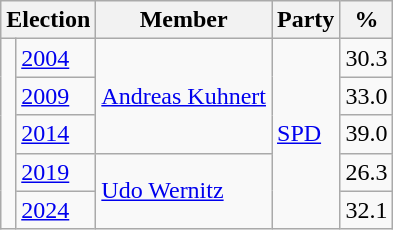<table class=wikitable>
<tr>
<th colspan=2>Election</th>
<th>Member</th>
<th>Party</th>
<th>%</th>
</tr>
<tr>
<td rowspan=5 bgcolor=></td>
<td><a href='#'>2004</a></td>
<td rowspan=3><a href='#'>Andreas Kuhnert</a></td>
<td rowspan=5><a href='#'>SPD</a></td>
<td align=right>30.3</td>
</tr>
<tr>
<td><a href='#'>2009</a></td>
<td align=right>33.0</td>
</tr>
<tr>
<td><a href='#'>2014</a></td>
<td align=right>39.0</td>
</tr>
<tr>
<td><a href='#'>2019</a></td>
<td rowspan=2><a href='#'>Udo Wernitz</a></td>
<td align=right>26.3</td>
</tr>
<tr>
<td><a href='#'>2024</a></td>
<td align=right>32.1</td>
</tr>
</table>
